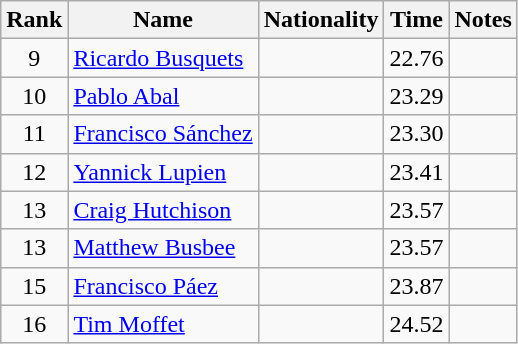<table class="wikitable sortable" style="text-align:center">
<tr>
<th>Rank</th>
<th>Name</th>
<th>Nationality</th>
<th>Time</th>
<th>Notes</th>
</tr>
<tr>
<td>9</td>
<td align=left><a href='#'>Ricardo Busquets</a></td>
<td align=left></td>
<td>22.76</td>
<td></td>
</tr>
<tr>
<td>10</td>
<td align=left><a href='#'>Pablo Abal</a></td>
<td align=left></td>
<td>23.29</td>
<td></td>
</tr>
<tr>
<td>11</td>
<td align=left><a href='#'>Francisco Sánchez</a></td>
<td align=left></td>
<td>23.30</td>
<td></td>
</tr>
<tr>
<td>12</td>
<td align=left><a href='#'>Yannick Lupien</a></td>
<td align=left></td>
<td>23.41</td>
<td></td>
</tr>
<tr>
<td>13</td>
<td align=left><a href='#'>Craig Hutchison</a></td>
<td align=left></td>
<td>23.57</td>
<td></td>
</tr>
<tr>
<td>13</td>
<td align=left><a href='#'>Matthew Busbee</a></td>
<td align=left></td>
<td>23.57</td>
<td></td>
</tr>
<tr>
<td>15</td>
<td align=left><a href='#'>Francisco Páez</a></td>
<td align=left></td>
<td>23.87</td>
<td></td>
</tr>
<tr>
<td>16</td>
<td align=left><a href='#'>Tim Moffet</a></td>
<td align=left></td>
<td>24.52</td>
<td></td>
</tr>
</table>
